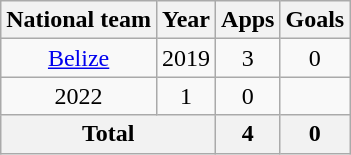<table class="wikitable" style="text-align:center">
<tr>
<th>National team</th>
<th>Year</th>
<th>Apps</th>
<th>Goals</th>
</tr>
<tr>
<td><a href='#'>Belize</a></td>
<td>2019</td>
<td>3</td>
<td>0</td>
</tr>
<tr>
<td>2022</td>
<td>1</td>
<td>0</td>
</tr>
<tr>
<th colspan="2">Total</th>
<th>4</th>
<th>0</th>
</tr>
</table>
